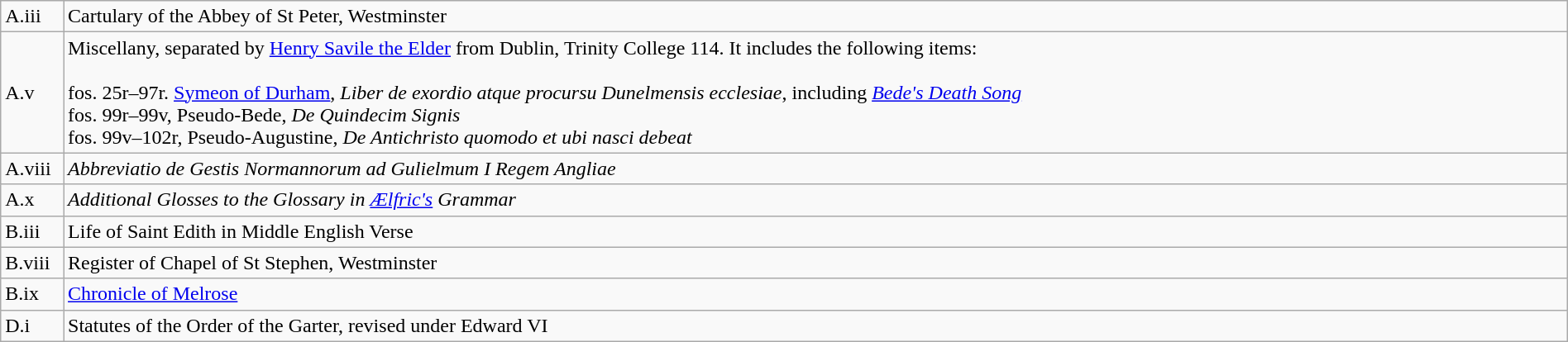<table class="wikitable" style="width:100%">
<tr>
<td width="4%">A.iii</td>
<td width="96%">Cartulary of the Abbey of St Peter, Westminster</td>
</tr>
<tr>
<td>A.v</td>
<td>Miscellany, separated by <a href='#'>Henry Savile the Elder</a> from Dublin, Trinity College 114. It includes the following items:<br><br>fos. 25r–97r. <a href='#'>Symeon of Durham</a>, <em>Liber de exordio atque procursu Dunelmensis ecclesiae</em>, including <em><a href='#'>Bede's Death Song</a></em><br>
fos. 99r–99v, Pseudo-Bede, <em>De Quindecim Signis</em> <br>
fos. 99v–102r, Pseudo-Augustine, <em>De Antichristo quomodo et ubi nasci debeat</em></td>
</tr>
<tr>
<td>A.viii</td>
<td><em>Abbreviatio de Gestis Normannorum ad Gulielmum I Regem Angliae</em></td>
</tr>
<tr>
<td>A.x</td>
<td><em>Additional Glosses to the Glossary in <a href='#'>Ælfric's</a> Grammar</em></td>
</tr>
<tr>
<td>B.iii</td>
<td>Life of Saint Edith in Middle English Verse</td>
</tr>
<tr>
<td>B.viii</td>
<td>Register of Chapel of St Stephen, Westminster</td>
</tr>
<tr>
<td>B.ix</td>
<td><a href='#'>Chronicle of Melrose</a></td>
</tr>
<tr>
<td>D.i</td>
<td>Statutes of the Order of the Garter, revised under Edward VI</td>
</tr>
</table>
